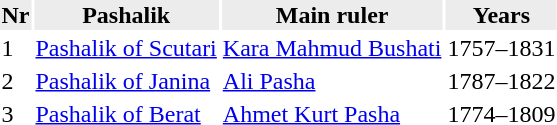<table>
<tr bgcolor="#ececec">
<th>Nr</th>
<th>Pashalik</th>
<th>Main ruler</th>
<th>Years</th>
</tr>
<tr>
<td>1</td>
<td><a href='#'>Pashalik of Scutari</a></td>
<td><a href='#'>Kara Mahmud Bushati</a></td>
<td>1757–1831</td>
</tr>
<tr>
<td>2</td>
<td><a href='#'>Pashalik of Janina</a></td>
<td><a href='#'>Ali Pasha</a></td>
<td>1787–1822</td>
</tr>
<tr>
<td>3</td>
<td><a href='#'>Pashalik of Berat</a></td>
<td><a href='#'>Ahmet Kurt Pasha</a></td>
<td>1774–1809</td>
</tr>
</table>
